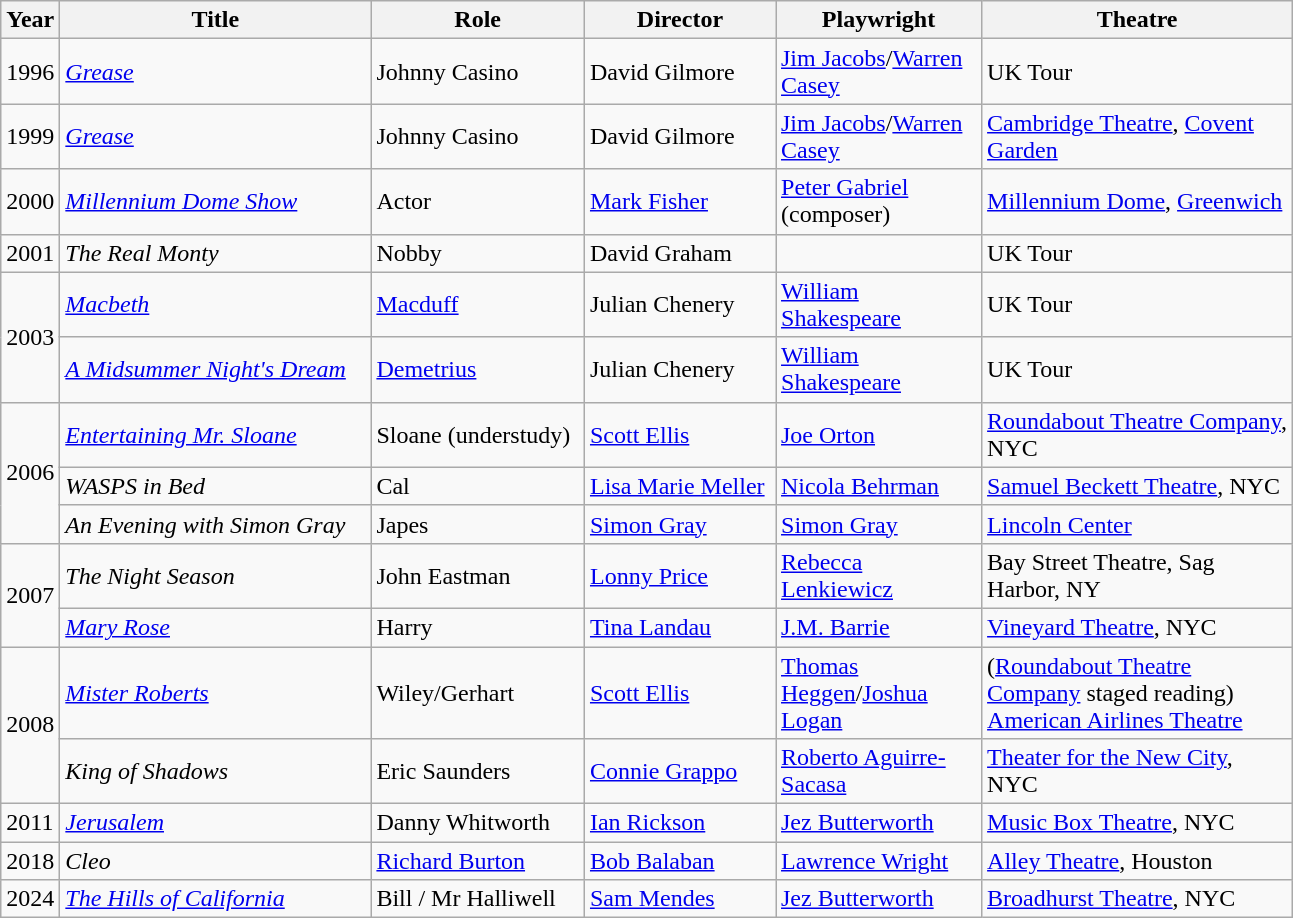<table class="wikitable">
<tr>
<th width=20>Year</th>
<th width=200>Title</th>
<th width=135>Role</th>
<th width=120>Director</th>
<th width=130>Playwright</th>
<th width=200>Theatre</th>
</tr>
<tr>
<td>1996</td>
<td><em><a href='#'>Grease</a></em></td>
<td>Johnny Casino</td>
<td>David Gilmore</td>
<td><a href='#'>Jim Jacobs</a>/<a href='#'>Warren Casey</a></td>
<td>UK Tour</td>
</tr>
<tr>
<td>1999</td>
<td><em><a href='#'>Grease</a></em></td>
<td>Johnny Casino</td>
<td>David Gilmore</td>
<td><a href='#'>Jim Jacobs</a>/<a href='#'>Warren Casey</a></td>
<td><a href='#'>Cambridge Theatre</a>, <a href='#'>Covent Garden</a></td>
</tr>
<tr>
<td>2000</td>
<td><em><a href='#'>Millennium Dome Show</a></em></td>
<td>Actor</td>
<td><a href='#'>Mark Fisher</a></td>
<td><a href='#'>Peter Gabriel</a> (composer)</td>
<td><a href='#'>Millennium Dome</a>, <a href='#'>Greenwich</a></td>
</tr>
<tr>
<td>2001</td>
<td><em>The Real Monty</em></td>
<td>Nobby</td>
<td>David Graham</td>
<td></td>
<td>UK Tour</td>
</tr>
<tr>
<td rowspan="2">2003</td>
<td><em><a href='#'>Macbeth</a></em></td>
<td><a href='#'>Macduff</a></td>
<td>Julian Chenery</td>
<td><a href='#'>William Shakespeare</a></td>
<td>UK Tour</td>
</tr>
<tr>
<td><em><a href='#'>A Midsummer Night's Dream</a></em></td>
<td><a href='#'>Demetrius</a></td>
<td>Julian Chenery</td>
<td><a href='#'>William Shakespeare</a></td>
<td>UK Tour</td>
</tr>
<tr>
<td rowspan="3">2006</td>
<td><em><a href='#'>Entertaining Mr. Sloane</a></em></td>
<td>Sloane (understudy)</td>
<td><a href='#'>Scott Ellis</a></td>
<td><a href='#'>Joe Orton</a></td>
<td><a href='#'>Roundabout Theatre Company</a>, NYC</td>
</tr>
<tr>
<td><em>WASPS in Bed</em></td>
<td>Cal</td>
<td><a href='#'>Lisa Marie Meller</a></td>
<td><a href='#'>Nicola Behrman</a></td>
<td><a href='#'>Samuel Beckett Theatre</a>, NYC</td>
</tr>
<tr>
<td><em>An Evening with Simon Gray</em></td>
<td>Japes</td>
<td><a href='#'>Simon Gray</a></td>
<td><a href='#'>Simon Gray</a></td>
<td><a href='#'>Lincoln Center</a></td>
</tr>
<tr>
<td rowspan="2">2007</td>
<td><em>The Night Season</em></td>
<td>John Eastman</td>
<td><a href='#'>Lonny Price</a></td>
<td><a href='#'>Rebecca Lenkiewicz</a></td>
<td>Bay Street Theatre, Sag Harbor, NY </td>
</tr>
<tr>
<td><em><a href='#'>Mary Rose</a></em></td>
<td>Harry</td>
<td><a href='#'>Tina Landau</a></td>
<td><a href='#'>J.M. Barrie</a></td>
<td><a href='#'>Vineyard Theatre</a>, NYC</td>
</tr>
<tr>
<td rowspan="2">2008</td>
<td><em> <a href='#'>Mister Roberts</a></em></td>
<td>Wiley/Gerhart</td>
<td><a href='#'>Scott Ellis</a></td>
<td><a href='#'>Thomas Heggen</a>/<a href='#'>Joshua Logan</a></td>
<td>(<a href='#'>Roundabout Theatre Company</a> staged reading) <a href='#'>American Airlines Theatre</a></td>
</tr>
<tr>
<td><em>King of Shadows</em></td>
<td>Eric Saunders</td>
<td><a href='#'>Connie Grappo</a></td>
<td><a href='#'>Roberto Aguirre-Sacasa</a></td>
<td><a href='#'>Theater for the New City</a>, NYC </td>
</tr>
<tr>
<td>2011</td>
<td><em><a href='#'>Jerusalem</a></em></td>
<td>Danny Whitworth</td>
<td><a href='#'>Ian Rickson</a></td>
<td><a href='#'>Jez Butterworth</a></td>
<td><a href='#'>Music Box Theatre</a>, NYC</td>
</tr>
<tr>
<td>2018</td>
<td><em>Cleo</em></td>
<td><a href='#'>Richard Burton</a></td>
<td><a href='#'>Bob Balaban</a></td>
<td><a href='#'>Lawrence Wright</a></td>
<td><a href='#'>Alley Theatre</a>, Houston </td>
</tr>
<tr>
<td>2024</td>
<td><em><a href='#'>The Hills of California</a></em></td>
<td>Bill / Mr Halliwell</td>
<td><a href='#'>Sam Mendes</a></td>
<td><a href='#'>Jez Butterworth</a></td>
<td><a href='#'>Broadhurst Theatre</a>, NYC</td>
</tr>
</table>
